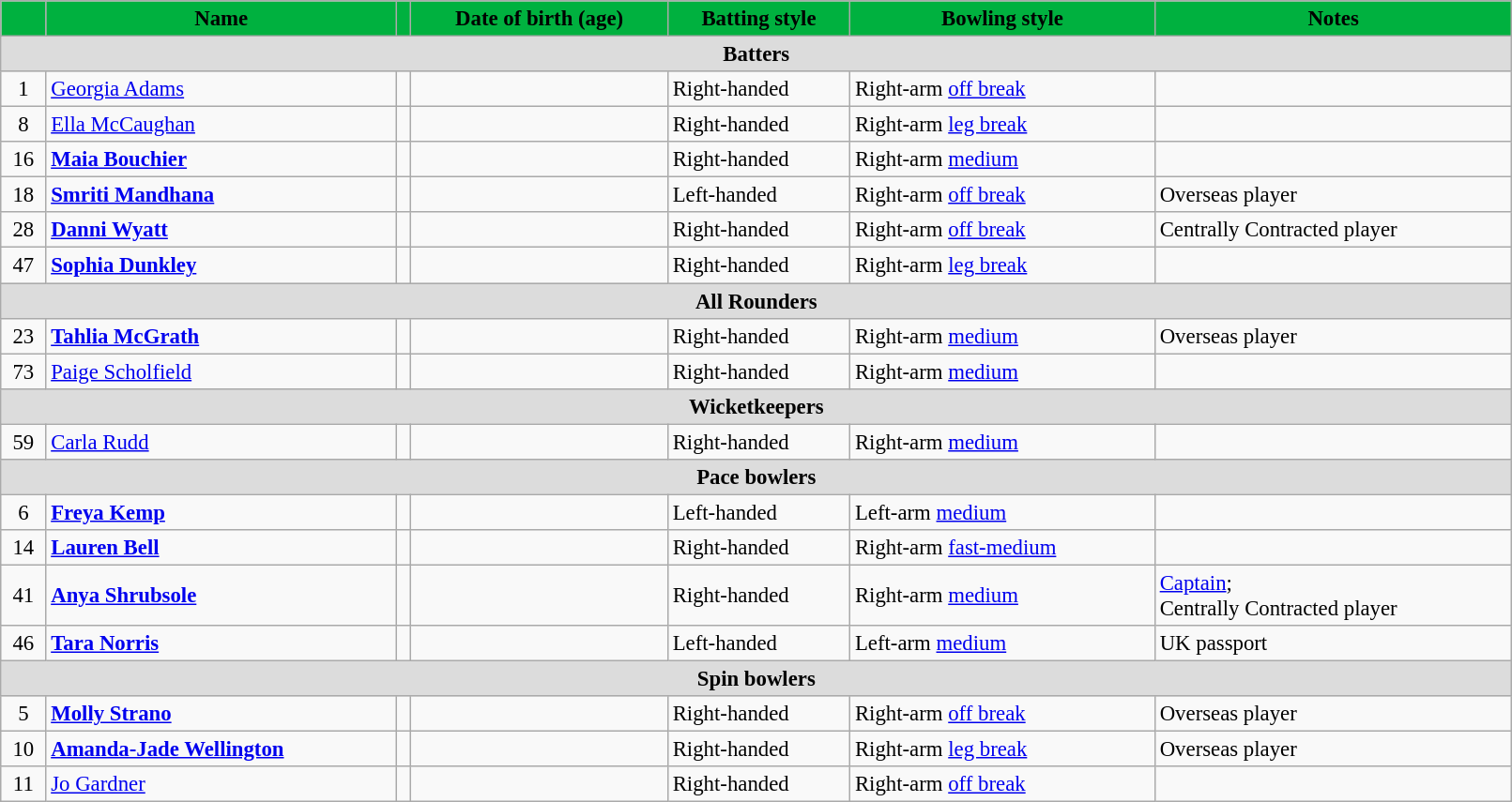<table class="wikitable" style="font-size:95%;" width="85%">
<tr>
<th style="background:#00B13F; color:black"></th>
<th style="background:#00B13F; color:black">Name</th>
<th style="background:#00B13F; color:black"></th>
<th style="background:#00B13F; color:black">Date of birth (age)</th>
<th style="background:#00B13F; color:black">Batting style</th>
<th style="background:#00B13F; color:black">Bowling style</th>
<th style="background:#00B13F; color:black">Notes</th>
</tr>
<tr>
<th colspan="7" style="background: #DCDCDC" align=right>Batters</th>
</tr>
<tr>
<td style="text-align:center">1</td>
<td><a href='#'>Georgia Adams</a></td>
<td style="text-align:center"></td>
<td></td>
<td>Right-handed</td>
<td>Right-arm <a href='#'>off break</a></td>
<td></td>
</tr>
<tr>
<td style="text-align:center">8</td>
<td><a href='#'>Ella McCaughan</a></td>
<td style="text-align:center"></td>
<td></td>
<td>Right-handed</td>
<td>Right-arm <a href='#'>leg break</a></td>
<td></td>
</tr>
<tr>
<td style="text-align:center">16</td>
<td><strong><a href='#'>Maia Bouchier</a></strong></td>
<td style="text-align:center"></td>
<td></td>
<td>Right-handed</td>
<td>Right-arm <a href='#'>medium</a></td>
<td></td>
</tr>
<tr>
<td style="text-align:center">18</td>
<td><strong><a href='#'>Smriti Mandhana</a></strong></td>
<td style="text-align:center"></td>
<td></td>
<td>Left-handed</td>
<td>Right-arm <a href='#'>off break</a></td>
<td>Overseas player</td>
</tr>
<tr>
<td style="text-align:center">28</td>
<td><strong><a href='#'>Danni Wyatt</a></strong></td>
<td style="text-align:center"></td>
<td></td>
<td>Right-handed</td>
<td>Right-arm <a href='#'>off break</a></td>
<td>Centrally Contracted player</td>
</tr>
<tr>
<td style="text-align:center">47</td>
<td><strong><a href='#'>Sophia Dunkley</a></strong></td>
<td style="text-align:center"></td>
<td></td>
<td>Right-handed</td>
<td>Right-arm <a href='#'>leg break</a></td>
<td></td>
</tr>
<tr>
<th colspan="7" style="background: #DCDCDC" align=right>All Rounders</th>
</tr>
<tr>
<td style="text-align:center">23</td>
<td><strong><a href='#'>Tahlia McGrath</a></strong></td>
<td style="text-align:center"></td>
<td></td>
<td>Right-handed</td>
<td>Right-arm <a href='#'>medium</a></td>
<td>Overseas player</td>
</tr>
<tr>
<td style="text-align:center">73</td>
<td><a href='#'>Paige Scholfield</a></td>
<td style="text-align:center"></td>
<td></td>
<td>Right-handed</td>
<td>Right-arm <a href='#'>medium</a></td>
<td></td>
</tr>
<tr>
<th colspan="7" style="background: #DCDCDC" align=right>Wicketkeepers</th>
</tr>
<tr>
<td style="text-align:center">59</td>
<td><a href='#'>Carla Rudd</a></td>
<td style="text-align:center"></td>
<td></td>
<td>Right-handed</td>
<td>Right-arm <a href='#'>medium</a></td>
<td></td>
</tr>
<tr>
<th colspan="7" style="background: #DCDCDC" align=right>Pace bowlers</th>
</tr>
<tr>
<td style="text-align:center">6</td>
<td><strong><a href='#'>Freya Kemp</a></strong></td>
<td style="text-align:center"></td>
<td></td>
<td>Left-handed</td>
<td>Left-arm <a href='#'>medium</a></td>
<td></td>
</tr>
<tr>
<td style="text-align:center">14</td>
<td><strong><a href='#'>Lauren Bell</a></strong></td>
<td style="text-align:center"></td>
<td></td>
<td>Right-handed</td>
<td>Right-arm <a href='#'>fast-medium</a></td>
<td></td>
</tr>
<tr>
<td style="text-align:center">41</td>
<td><strong><a href='#'>Anya Shrubsole</a></strong></td>
<td style="text-align:center"></td>
<td></td>
<td>Right-handed</td>
<td>Right-arm <a href='#'>medium</a></td>
<td><a href='#'>Captain</a>; <br>Centrally Contracted player</td>
</tr>
<tr>
<td style="text-align:center">46</td>
<td><strong><a href='#'>Tara Norris</a></strong></td>
<td style="text-align:center"></td>
<td></td>
<td>Left-handed</td>
<td>Left-arm <a href='#'>medium</a></td>
<td>UK passport</td>
</tr>
<tr>
<th colspan="7" style="background: #DCDCDC" align=right>Spin bowlers</th>
</tr>
<tr>
<td style="text-align:center">5</td>
<td><strong><a href='#'>Molly Strano</a></strong></td>
<td style="text-align:center"></td>
<td></td>
<td>Right-handed</td>
<td>Right-arm <a href='#'>off break</a></td>
<td>Overseas player</td>
</tr>
<tr>
<td style="text-align:center">10</td>
<td><strong><a href='#'>Amanda-Jade Wellington</a></strong></td>
<td style="text-align:center"></td>
<td></td>
<td>Right-handed</td>
<td>Right-arm <a href='#'>leg break</a></td>
<td>Overseas player</td>
</tr>
<tr>
<td style="text-align:center">11</td>
<td><a href='#'>Jo Gardner</a></td>
<td style="text-align:center"></td>
<td></td>
<td>Right-handed</td>
<td>Right-arm <a href='#'>off break</a></td>
<td></td>
</tr>
</table>
